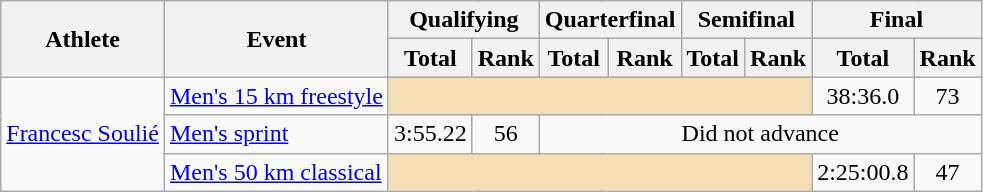<table class="wikitable">
<tr>
<th rowspan="2">Athlete</th>
<th rowspan="2">Event</th>
<th colspan="2">Qualifying</th>
<th colspan="2">Quarterfinal</th>
<th colspan="2">Semifinal</th>
<th colspan="2">Final</th>
</tr>
<tr>
<th>Total</th>
<th>Rank</th>
<th>Total</th>
<th>Rank</th>
<th>Total</th>
<th>Rank</th>
<th>Total</th>
<th>Rank</th>
</tr>
<tr>
<td rowspan=3><a href='#'>Francesc Soulié</a></td>
<td><a href='#'>Men's 15 km freestyle</a></td>
<td colspan=6 bgcolor="wheat"></td>
<td align="center">38:36.0</td>
<td align="center">73</td>
</tr>
<tr>
<td><a href='#'>Men's sprint</a></td>
<td align="center">3:55.22</td>
<td align="center">56</td>
<td colspan=6 align="center">Did not advance</td>
</tr>
<tr>
<td><a href='#'>Men's 50 km classical</a></td>
<td colspan=6 bgcolor="wheat"></td>
<td align="center">2:25:00.8</td>
<td align="center">47</td>
</tr>
</table>
